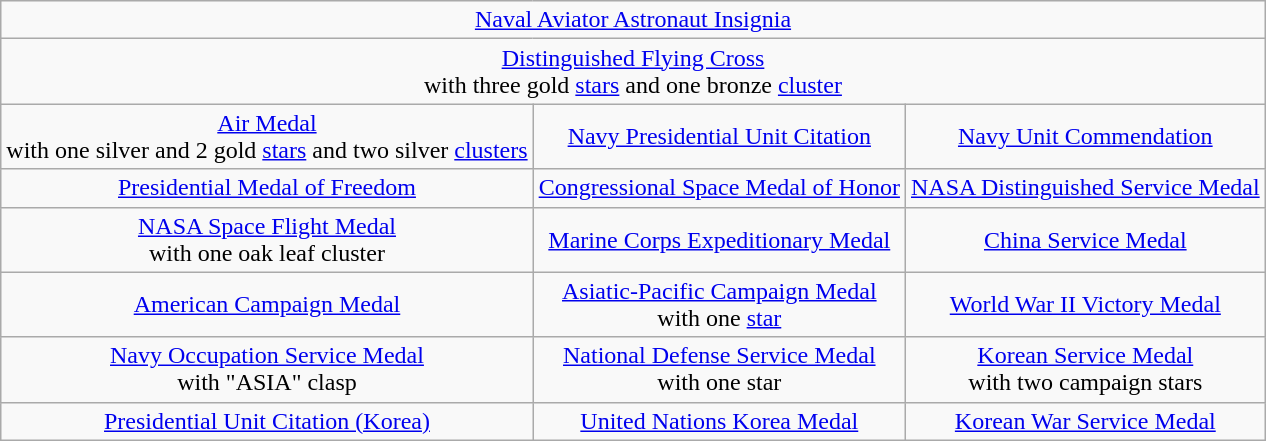<table class="wikitable" style="margin:1em auto; text-align:center;">
<tr>
<td colspan="3"><a href='#'>Naval Aviator Astronaut Insignia</a></td>
</tr>
<tr>
<td colspan="3"><a href='#'>Distinguished Flying Cross</a><br> with three gold <a href='#'>stars</a> and one bronze <a href='#'>cluster</a></td>
</tr>
<tr>
<td><a href='#'>Air Medal</a><br>with one silver and 2 gold <a href='#'>stars</a> and two silver <a href='#'>clusters</a></td>
<td><a href='#'>Navy Presidential Unit Citation</a></td>
<td><a href='#'>Navy Unit Commendation</a></td>
</tr>
<tr>
<td><a href='#'>Presidential Medal of Freedom</a></td>
<td><a href='#'>Congressional Space Medal of Honor</a></td>
<td><a href='#'>NASA Distinguished Service Medal</a></td>
</tr>
<tr>
<td><a href='#'>NASA Space Flight Medal</a><br>with one oak leaf cluster</td>
<td><a href='#'>Marine Corps Expeditionary Medal</a></td>
<td><a href='#'>China Service Medal</a></td>
</tr>
<tr>
<td><a href='#'>American Campaign Medal</a></td>
<td><a href='#'>Asiatic-Pacific Campaign Medal</a><br>with one <a href='#'>star</a></td>
<td><a href='#'>World War II Victory Medal</a></td>
</tr>
<tr>
<td><a href='#'>Navy Occupation Service Medal</a><br>with "ASIA" clasp</td>
<td><a href='#'>National Defense Service Medal</a><br>with one star</td>
<td><a href='#'>Korean Service Medal</a><br>with two campaign stars</td>
</tr>
<tr>
<td><a href='#'>Presidential Unit Citation (Korea)</a></td>
<td><a href='#'>United Nations Korea Medal</a></td>
<td><a href='#'>Korean War Service Medal</a></td>
</tr>
</table>
